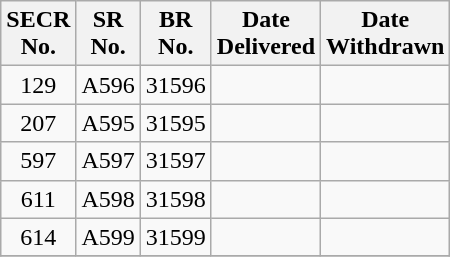<table class="wikitable sortable collapsible" style=text-align:center>
<tr>
<th>SECR<br>No.</th>
<th>SR<br>No.</th>
<th>BR<br>No.</th>
<th>Date<br>Delivered</th>
<th>Date<br>Withdrawn</th>
</tr>
<tr>
<td>129</td>
<td>A596</td>
<td>31596</td>
<td></td>
<td></td>
</tr>
<tr>
<td>207</td>
<td>A595</td>
<td>31595</td>
<td></td>
<td></td>
</tr>
<tr>
<td>597</td>
<td>A597</td>
<td>31597</td>
<td></td>
<td></td>
</tr>
<tr>
<td>611</td>
<td>A598</td>
<td>31598</td>
<td></td>
<td></td>
</tr>
<tr>
<td>614</td>
<td>A599</td>
<td>31599</td>
<td></td>
<td></td>
</tr>
<tr>
</tr>
</table>
